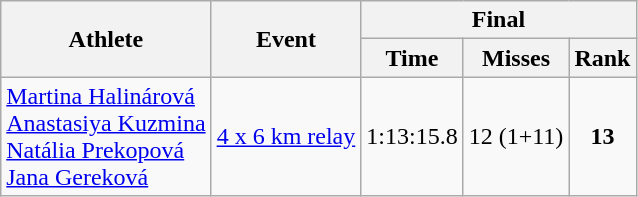<table class="wikitable">
<tr>
<th rowspan="2">Athlete</th>
<th rowspan="2">Event</th>
<th colspan="3">Final</th>
</tr>
<tr>
<th>Time</th>
<th>Misses</th>
<th>Rank</th>
</tr>
<tr align="center">
<td align="left"><a href='#'>Martina Halinárová</a><br><a href='#'>Anastasiya Kuzmina</a><br><a href='#'>Natália Prekopová</a><br><a href='#'>Jana Gereková</a></td>
<td><a href='#'>4 x 6 km relay</a></td>
<td>1:13:15.8</td>
<td>12 (1+11)</td>
<td><strong>13</strong></td>
</tr>
</table>
